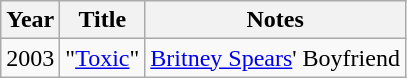<table class="wikitable">
<tr>
<th>Year</th>
<th>Title</th>
<th class="unsortable">Notes</th>
</tr>
<tr>
<td>2003</td>
<td>"<a href='#'>Toxic</a>"</td>
<td><a href='#'>Britney Spears</a>' Boyfriend</td>
</tr>
</table>
